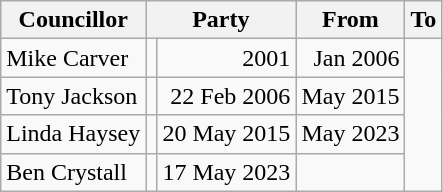<table class=wikitable>
<tr>
<th>Councillor</th>
<th colspan=2>Party</th>
<th>From</th>
<th>To</th>
</tr>
<tr>
<td>Mike Carver</td>
<td></td>
<td align=right>2001</td>
<td align=right>Jan 2006</td>
</tr>
<tr>
<td>Tony Jackson</td>
<td></td>
<td align=right>22 Feb 2006</td>
<td align=right>May 2015</td>
</tr>
<tr>
<td>Linda Haysey</td>
<td></td>
<td align=right>20 May 2015</td>
<td align=right>May 2023</td>
</tr>
<tr>
<td>Ben Crystall</td>
<td></td>
<td align=right>17 May 2023</td>
<td align=right></td>
</tr>
</table>
